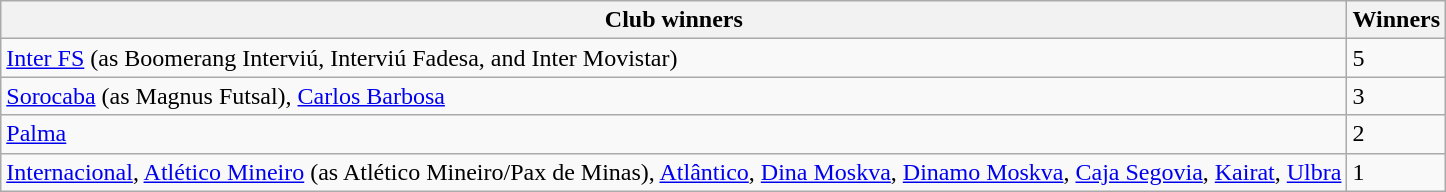<table class="wikitable">
<tr>
<th>Club winners</th>
<th>Winners</th>
</tr>
<tr>
<td align=left> <a href='#'>Inter FS</a> (as Boomerang Interviú, Interviú Fadesa, and Inter Movistar)</td>
<td>5</td>
</tr>
<tr>
<td align=left> <a href='#'>Sorocaba</a> (as Magnus Futsal),  <a href='#'>Carlos Barbosa</a></td>
<td>3</td>
</tr>
<tr>
<td align=left> <a href='#'>Palma</a></td>
<td>2</td>
</tr>
<tr>
<td align=left> <a href='#'>Internacional</a>,  <a href='#'>Atlético Mineiro</a> (as Atlético Mineiro/Pax de Minas),  <a href='#'>Atlântico</a>,   <a href='#'>Dina Moskva</a>,  <a href='#'>Dinamo Moskva</a>,  <a href='#'>Caja Segovia</a>,  <a href='#'>Kairat</a>,  <a href='#'>Ulbra</a></td>
<td>1</td>
</tr>
</table>
